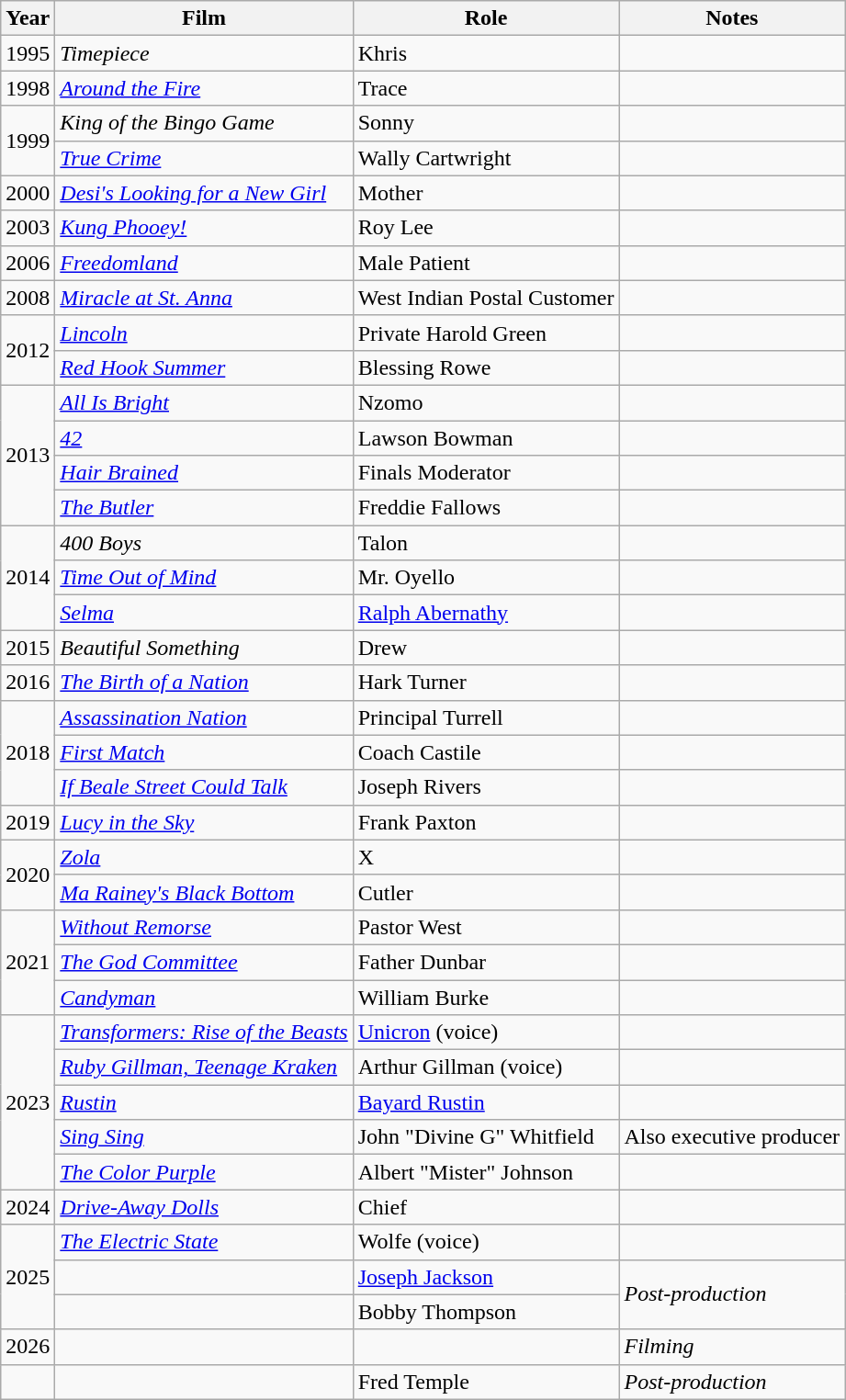<table class="wikitable sortable">
<tr>
<th>Year</th>
<th>Film</th>
<th>Role</th>
<th>Notes</th>
</tr>
<tr>
<td>1995</td>
<td><em>Timepiece</em></td>
<td>Khris</td>
<td></td>
</tr>
<tr>
<td>1998</td>
<td><em><a href='#'>Around the Fire</a></em></td>
<td>Trace</td>
<td></td>
</tr>
<tr>
<td rowspan=2>1999</td>
<td><em>King of the Bingo Game</em></td>
<td>Sonny</td>
<td></td>
</tr>
<tr>
<td><em><a href='#'>True Crime</a></em></td>
<td>Wally Cartwright</td>
<td></td>
</tr>
<tr>
<td>2000</td>
<td><em><a href='#'>Desi's Looking for a New Girl</a></em></td>
<td>Mother</td>
<td></td>
</tr>
<tr>
<td>2003</td>
<td><em><a href='#'>Kung Phooey!</a></em></td>
<td>Roy Lee</td>
<td></td>
</tr>
<tr>
<td>2006</td>
<td><em><a href='#'>Freedomland</a></em></td>
<td>Male Patient</td>
<td></td>
</tr>
<tr>
<td>2008</td>
<td><em><a href='#'>Miracle at St. Anna</a></em></td>
<td>West Indian Postal Customer</td>
<td></td>
</tr>
<tr>
<td rowspan=2>2012</td>
<td><em><a href='#'>Lincoln</a></em></td>
<td>Private Harold Green</td>
<td></td>
</tr>
<tr>
<td><em><a href='#'>Red Hook Summer</a></em></td>
<td>Blessing Rowe</td>
<td></td>
</tr>
<tr>
<td rowspan=4>2013</td>
<td><em><a href='#'>All Is Bright</a></em></td>
<td>Nzomo</td>
<td></td>
</tr>
<tr>
<td><em><a href='#'>42</a></em></td>
<td>Lawson Bowman</td>
<td></td>
</tr>
<tr>
<td><em><a href='#'>Hair Brained</a></em></td>
<td>Finals Moderator</td>
<td></td>
</tr>
<tr>
<td><em><a href='#'>The Butler</a></em></td>
<td>Freddie Fallows</td>
<td></td>
</tr>
<tr>
<td rowspan=3>2014</td>
<td><em>400 Boys</em></td>
<td>Talon</td>
<td></td>
</tr>
<tr>
<td><em><a href='#'>Time Out of Mind</a></em></td>
<td>Mr. Oyello</td>
<td></td>
</tr>
<tr>
<td><em><a href='#'>Selma</a></em></td>
<td><a href='#'>Ralph Abernathy</a></td>
<td></td>
</tr>
<tr>
<td>2015</td>
<td><em>Beautiful Something</em></td>
<td>Drew</td>
<td></td>
</tr>
<tr>
<td>2016</td>
<td><em><a href='#'>The Birth of a Nation</a></em></td>
<td>Hark Turner</td>
<td></td>
</tr>
<tr>
<td rowspan=3>2018</td>
<td><em><a href='#'>Assassination Nation</a></em></td>
<td>Principal Turrell</td>
<td></td>
</tr>
<tr>
<td><em><a href='#'>First Match</a></em></td>
<td>Coach Castile</td>
<td></td>
</tr>
<tr>
<td><em><a href='#'>If Beale Street Could Talk</a></em></td>
<td>Joseph Rivers</td>
<td></td>
</tr>
<tr>
<td>2019</td>
<td><em><a href='#'>Lucy in the Sky</a></em></td>
<td>Frank Paxton</td>
<td></td>
</tr>
<tr>
<td rowspan=2>2020</td>
<td><em><a href='#'>Zola</a></em></td>
<td>X</td>
<td></td>
</tr>
<tr>
<td><em><a href='#'>Ma Rainey's Black Bottom</a></em></td>
<td>Cutler</td>
<td></td>
</tr>
<tr>
<td rowspan=3>2021</td>
<td><em><a href='#'>Without Remorse</a></em></td>
<td>Pastor West</td>
<td></td>
</tr>
<tr>
<td><em><a href='#'>The God Committee</a></em></td>
<td>Father Dunbar</td>
<td></td>
</tr>
<tr>
<td><em><a href='#'>Candyman</a></em></td>
<td>William Burke</td>
<td></td>
</tr>
<tr>
<td rowspan=5>2023</td>
<td><em><a href='#'>Transformers: Rise of the Beasts</a></em></td>
<td><a href='#'>Unicron</a> (voice)</td>
<td></td>
</tr>
<tr>
<td><em><a href='#'>Ruby Gillman, Teenage Kraken</a></em></td>
<td>Arthur Gillman (voice)</td>
<td></td>
</tr>
<tr>
<td><em><a href='#'>Rustin</a></em></td>
<td><a href='#'>Bayard Rustin</a></td>
<td></td>
</tr>
<tr>
<td><em><a href='#'>Sing Sing</a></em></td>
<td>John "Divine G" Whitfield</td>
<td>Also executive producer</td>
</tr>
<tr>
<td><em><a href='#'>The Color Purple</a></em></td>
<td>Albert "Mister" Johnson</td>
<td></td>
</tr>
<tr>
<td>2024</td>
<td><em><a href='#'>Drive-Away Dolls</a></em></td>
<td>Chief</td>
<td></td>
</tr>
<tr>
<td rowspan=3>2025</td>
<td><em><a href='#'>The Electric State</a></em></td>
<td>Wolfe (voice)</td>
<td></td>
</tr>
<tr>
<td></td>
<td><a href='#'>Joseph Jackson</a></td>
<td rowspan="2"><em>Post-production</em></td>
</tr>
<tr>
<td></td>
<td>Bobby Thompson</td>
</tr>
<tr>
<td>2026</td>
<td></td>
<td></td>
<td><em>Filming</em></td>
</tr>
<tr>
<td></td>
<td></td>
<td>Fred Temple</td>
<td><em>Post-production</em></td>
</tr>
</table>
